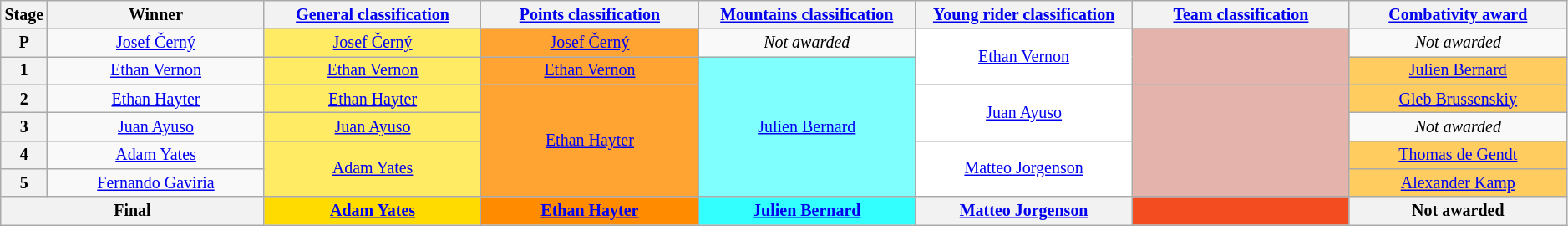<table class=wikitable style="text-align: center; font-size:smaller;">
<tr>
<th style="width:2%;">Stage</th>
<th style="width:14%;">Winner</th>
<th style="width:14%;"><a href='#'>General classification</a><br></th>
<th style="width:14%;"><a href='#'>Points classification</a><br></th>
<th style="width:14%;"><a href='#'>Mountains classification</a><br></th>
<th style="width:14%;"><a href='#'>Young rider classification</a><br></th>
<th style="width:14%;"><a href='#'>Team classification</a></th>
<th style="width:14%;"><a href='#'>Combativity award</a><br></th>
</tr>
<tr>
<th>P</th>
<td><a href='#'>Josef Černý</a></td>
<td style="background:#FFEB64;"><a href='#'>Josef Černý</a></td>
<td style="background:#FFA333;"><a href='#'>Josef Černý</a></td>
<td><em>Not awarded</em></td>
<td style="background:white;" rowspan=2><a href='#'>Ethan Vernon</a></td>
<td style="background:#E4B3AB;" rowspan=2></td>
<td><em>Not awarded</em></td>
</tr>
<tr>
<th>1</th>
<td><a href='#'>Ethan Vernon</a></td>
<td style="background:#FFEB64;"><a href='#'>Ethan Vernon</a></td>
<td style="background:#FFA333;"><a href='#'>Ethan Vernon</a></td>
<td style="background:#80FFFF;" rowspan=5><a href='#'>Julien Bernard</a></td>
<td style="background:#FFCD5F;"><a href='#'>Julien Bernard</a></td>
</tr>
<tr>
<th>2</th>
<td><a href='#'>Ethan Hayter</a></td>
<td style="background:#FFEB64;"><a href='#'>Ethan Hayter</a></td>
<td style="background:#FFA333;" rowspan=4><a href='#'>Ethan Hayter</a></td>
<td style="background:white;" rowspan=2><a href='#'>Juan Ayuso</a></td>
<td style="background:#E4B3AB;" rowspan=4></td>
<td style="background:#FFCD5F;"><a href='#'>Gleb Brussenskiy</a></td>
</tr>
<tr>
<th>3</th>
<td><a href='#'>Juan Ayuso</a></td>
<td style="background:#FFEB64;"><a href='#'>Juan Ayuso</a></td>
<td><em>Not awarded</em></td>
</tr>
<tr>
<th>4</th>
<td><a href='#'>Adam Yates</a></td>
<td style="background:#FFEB64;" rowspan=2><a href='#'>Adam Yates</a></td>
<td style="background:white;" rowspan=2><a href='#'>Matteo Jorgenson</a></td>
<td style="background:#FFCD5F;"><a href='#'>Thomas de Gendt</a></td>
</tr>
<tr>
<th>5</th>
<td><a href='#'>Fernando Gaviria</a></td>
<td style="background:#FFCD5F;"><a href='#'>Alexander Kamp</a></td>
</tr>
<tr>
<th colspan="2">Final</th>
<th style="background:#FFDB00;"><a href='#'>Adam Yates</a></th>
<th style="background:#FF8C00;"><a href='#'>Ethan Hayter</a></th>
<th style="background:#33FFFF;"><a href='#'>Julien Bernard</a></th>
<th style="background:offwhite;"><a href='#'>Matteo Jorgenson</a></th>
<th style="background:#f34c21;"></th>
<th>Not awarded</th>
</tr>
</table>
